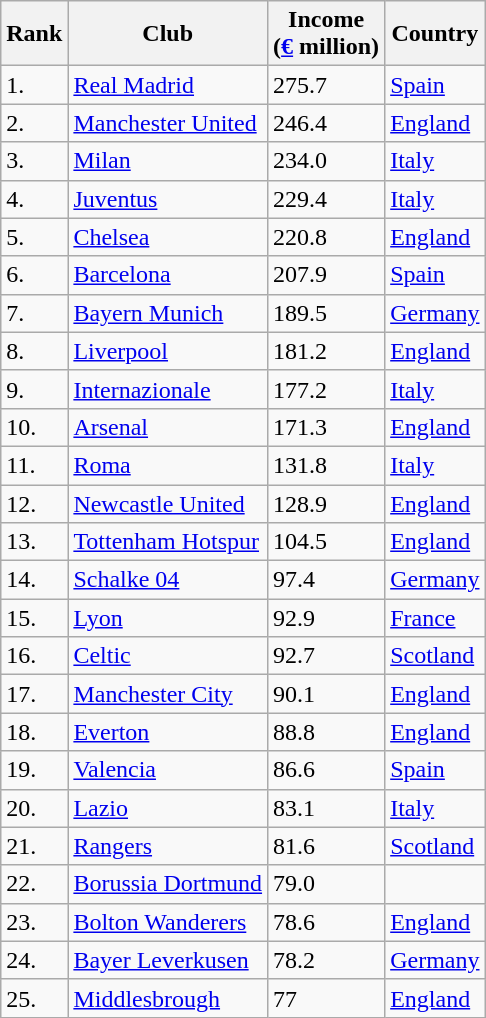<table class="wikitable sortable">
<tr>
<th>Rank</th>
<th>Club</th>
<th>Income <br>(<a href='#'>€</a> million)</th>
<th>Country</th>
</tr>
<tr>
<td>1.</td>
<td><a href='#'>Real Madrid</a></td>
<td>275.7</td>
<td> <a href='#'>Spain</a></td>
</tr>
<tr>
<td>2.</td>
<td><a href='#'>Manchester United</a></td>
<td>246.4</td>
<td> <a href='#'>England</a></td>
</tr>
<tr>
<td>3.</td>
<td><a href='#'>Milan</a></td>
<td>234.0</td>
<td> <a href='#'>Italy</a></td>
</tr>
<tr>
<td>4.</td>
<td><a href='#'>Juventus</a></td>
<td>229.4</td>
<td> <a href='#'>Italy</a></td>
</tr>
<tr>
<td>5.</td>
<td><a href='#'>Chelsea</a></td>
<td>220.8</td>
<td> <a href='#'>England</a></td>
</tr>
<tr>
<td>6.</td>
<td><a href='#'>Barcelona</a></td>
<td>207.9</td>
<td> <a href='#'>Spain</a></td>
</tr>
<tr>
<td>7.</td>
<td><a href='#'>Bayern Munich</a></td>
<td>189.5</td>
<td> <a href='#'>Germany</a></td>
</tr>
<tr>
<td>8.</td>
<td><a href='#'>Liverpool</a></td>
<td>181.2</td>
<td> <a href='#'>England</a></td>
</tr>
<tr>
<td>9.</td>
<td><a href='#'>Internazionale</a></td>
<td>177.2</td>
<td> <a href='#'>Italy</a></td>
</tr>
<tr>
<td>10.</td>
<td><a href='#'>Arsenal</a></td>
<td>171.3</td>
<td> <a href='#'>England</a></td>
</tr>
<tr>
<td>11.</td>
<td><a href='#'>Roma</a></td>
<td>131.8</td>
<td> <a href='#'>Italy</a></td>
</tr>
<tr>
<td>12.</td>
<td><a href='#'>Newcastle United</a></td>
<td>128.9</td>
<td> <a href='#'>England</a></td>
</tr>
<tr>
<td>13.</td>
<td><a href='#'>Tottenham Hotspur</a></td>
<td>104.5</td>
<td> <a href='#'>England</a></td>
</tr>
<tr>
<td>14.</td>
<td><a href='#'>Schalke 04</a></td>
<td>97.4</td>
<td> <a href='#'>Germany</a></td>
</tr>
<tr>
<td>15.</td>
<td><a href='#'>Lyon</a></td>
<td>92.9</td>
<td> <a href='#'>France</a></td>
</tr>
<tr>
<td>16.</td>
<td><a href='#'>Celtic</a></td>
<td>92.7</td>
<td> <a href='#'>Scotland</a></td>
</tr>
<tr>
<td>17.</td>
<td><a href='#'>Manchester City</a></td>
<td>90.1</td>
<td> <a href='#'>England</a></td>
</tr>
<tr>
<td>18.</td>
<td><a href='#'>Everton</a></td>
<td>88.8</td>
<td> <a href='#'>England</a></td>
</tr>
<tr>
<td>19.</td>
<td><a href='#'>Valencia</a></td>
<td>86.6</td>
<td> <a href='#'>Spain</a></td>
</tr>
<tr>
<td>20.</td>
<td><a href='#'>Lazio</a></td>
<td>83.1</td>
<td> <a href='#'>Italy</a></td>
</tr>
<tr>
<td>21.</td>
<td><a href='#'>Rangers</a></td>
<td>81.6</td>
<td> <a href='#'>Scotland</a></td>
</tr>
<tr>
<td>22.</td>
<td><a href='#'>Borussia Dortmund</a></td>
<td>79.0</td>
<td></td>
</tr>
<tr>
<td>23.</td>
<td><a href='#'>Bolton Wanderers</a></td>
<td>78.6</td>
<td> <a href='#'>England</a></td>
</tr>
<tr>
<td>24.</td>
<td><a href='#'>Bayer Leverkusen</a></td>
<td>78.2</td>
<td> <a href='#'>Germany</a></td>
</tr>
<tr>
<td>25.</td>
<td><a href='#'>Middlesbrough</a></td>
<td>77</td>
<td> <a href='#'>England</a></td>
</tr>
</table>
